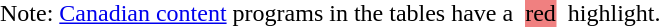<table cellspacing="0"; cellpadding="0";>
<tr>
<td>Note: <a href='#'>Canadian content</a> programs in the tables have a  </td>
<td bgcolor="#F08080">red</td>
<td>  highlight.</td>
</tr>
</table>
